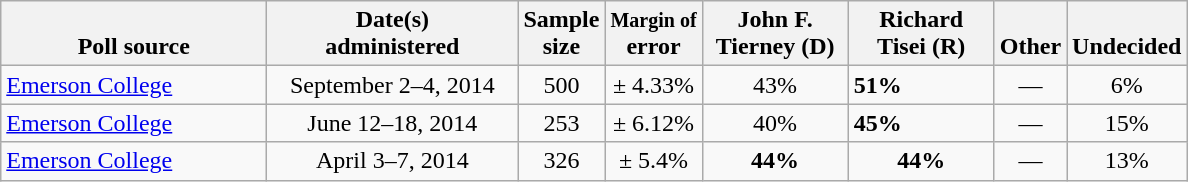<table class="wikitable">
<tr valign= bottom>
<th style="width:170px;">Poll source</th>
<th style="width:160px;">Date(s)<br>administered</th>
<th class=small>Sample<br>size</th>
<th><small>Margin of</small><br>error</th>
<th style="width:90px;">John F.<br>Tierney (D)</th>
<th style="width:90px;">Richard<br>Tisei (R)</th>
<th style="width:40px;">Other</th>
<th style="width:40px;">Undecided</th>
</tr>
<tr>
<td><a href='#'>Emerson College</a></td>
<td align=center>September 2–4, 2014</td>
<td align=center>500</td>
<td align=center>± 4.33%</td>
<td align=center>43%</td>
<td><strong>51%</strong></td>
<td align=center>—</td>
<td align=center>6%</td>
</tr>
<tr>
<td><a href='#'>Emerson College</a></td>
<td align=center>June 12–18, 2014</td>
<td align=center>253</td>
<td align=center>± 6.12%</td>
<td align=center>40%</td>
<td><strong>45%</strong></td>
<td align=center>—</td>
<td align=center>15%</td>
</tr>
<tr>
<td><a href='#'>Emerson College</a></td>
<td align=center>April 3–7, 2014</td>
<td align=center>326</td>
<td align=center>± 5.4%</td>
<td align=center><strong>44%</strong></td>
<td align=center><strong>44%</strong></td>
<td align=center>—</td>
<td align=center>13%</td>
</tr>
</table>
